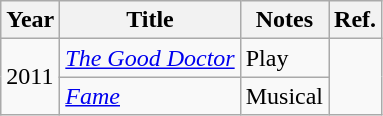<table class="wikitable">
<tr>
<th>Year</th>
<th>Title</th>
<th>Notes</th>
<th>Ref.</th>
</tr>
<tr>
<td rowspan=2>2011</td>
<td><em><a href='#'>The Good Doctor</a></em></td>
<td>Play</td>
<td rowspan=2></td>
</tr>
<tr>
<td><em><a href='#'>Fame</a></em></td>
<td>Musical</td>
</tr>
</table>
